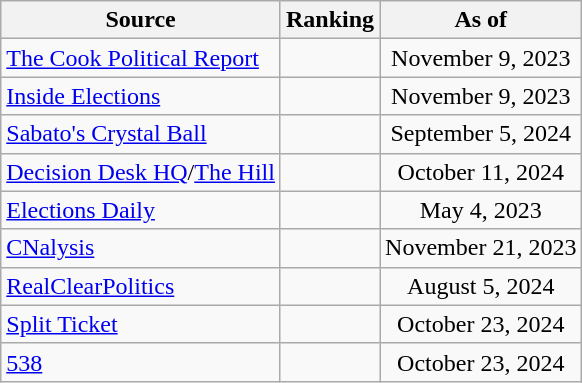<table class="wikitable" style="text-align:center">
<tr>
<th>Source</th>
<th>Ranking</th>
<th>As of</th>
</tr>
<tr>
<td align=left><a href='#'>The Cook Political Report</a></td>
<td></td>
<td>November 9, 2023</td>
</tr>
<tr>
<td align=left><a href='#'>Inside Elections</a></td>
<td></td>
<td>November 9, 2023</td>
</tr>
<tr>
<td align=left><a href='#'>Sabato's Crystal Ball</a></td>
<td></td>
<td>September 5, 2024</td>
</tr>
<tr>
<td align=left><a href='#'>Decision Desk HQ</a>/<a href='#'>The Hill</a></td>
<td></td>
<td>October 11, 2024</td>
</tr>
<tr>
<td align=left><a href='#'>Elections Daily</a></td>
<td></td>
<td>May 4, 2023</td>
</tr>
<tr>
<td align=left><a href='#'>CNalysis</a></td>
<td></td>
<td>November 21, 2023</td>
</tr>
<tr>
<td align=left><a href='#'>RealClearPolitics</a></td>
<td></td>
<td>August 5, 2024</td>
</tr>
<tr>
<td align="left"><a href='#'>Split Ticket</a></td>
<td></td>
<td>October 23, 2024</td>
</tr>
<tr>
<td align="left"><a href='#'>538</a></td>
<td></td>
<td>October 23, 2024</td>
</tr>
</table>
